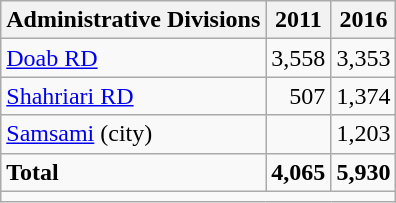<table class="wikitable">
<tr>
<th>Administrative Divisions</th>
<th>2011</th>
<th>2016</th>
</tr>
<tr>
<td><a href='#'>Doab RD</a></td>
<td style="text-align: right;">3,558</td>
<td style="text-align: right;">3,353</td>
</tr>
<tr>
<td><a href='#'>Shahriari RD</a></td>
<td style="text-align: right;">507</td>
<td style="text-align: right;">1,374</td>
</tr>
<tr>
<td><a href='#'>Samsami</a> (city)</td>
<td style="text-align: right;"></td>
<td style="text-align: right;">1,203</td>
</tr>
<tr>
<td><strong>Total</strong></td>
<td style="text-align: right;"><strong>4,065</strong></td>
<td style="text-align: right;"><strong>5,930</strong></td>
</tr>
<tr>
<td colspan=3></td>
</tr>
</table>
